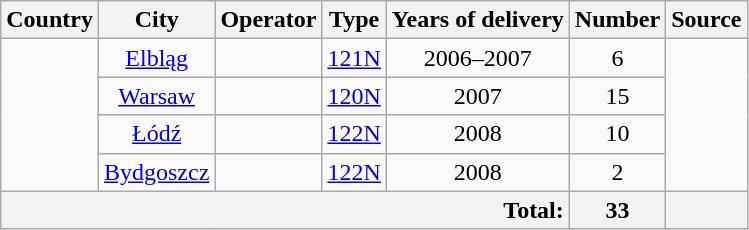<table class="wikitable" style="text-align:center;">
<tr>
<th>Country</th>
<th>City</th>
<th>Operator</th>
<th>Type</th>
<th>Years of delivery</th>
<th>Number</th>
<th>Source</th>
</tr>
<tr>
<td rowspan="4"></td>
<td><a href='#'>Elbląg</a></td>
<td></td>
<td><a href='#'>121N</a></td>
<td>2006–2007</td>
<td>6</td>
<td rowspan="4"></td>
</tr>
<tr>
<td><a href='#'>Warsaw</a></td>
<td></td>
<td><a href='#'>120N</a></td>
<td>2007</td>
<td>15</td>
</tr>
<tr>
<td><a href='#'>Łódź</a></td>
<td></td>
<td><a href='#'>122N</a></td>
<td>2008</td>
<td>10</td>
</tr>
<tr>
<td><a href='#'>Bydgoszcz</a></td>
<td></td>
<td><a href='#'>122N</a></td>
<td>2008</td>
<td>2</td>
</tr>
<tr class="sortbottom">
<th colspan="5" style="text-align:right">Total:</th>
<th>33</th>
<th></th>
</tr>
</table>
